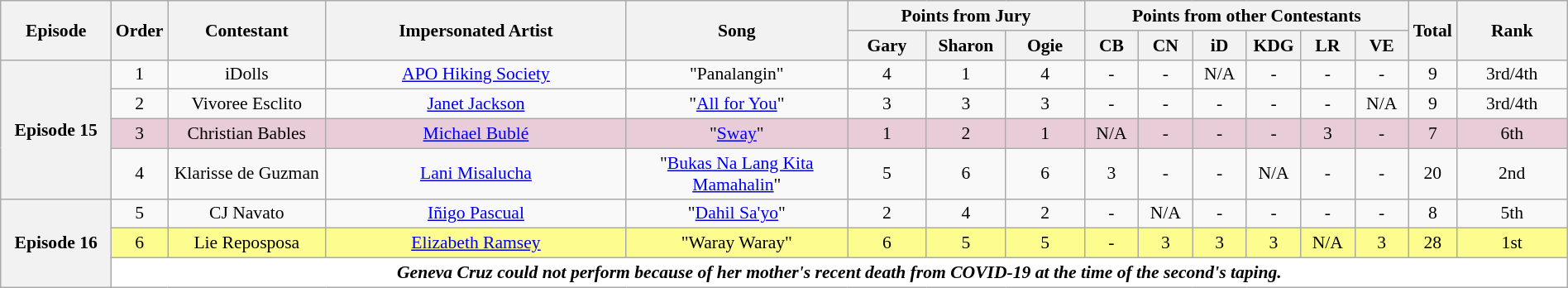<table class="wikitable" style="text-align:center; line-height:17px; width:100%; font-size:90%;">
<tr>
<th rowspan="2" style="width:07%;">Episode</th>
<th rowspan="2" style="width:03%;">Order</th>
<th rowspan="2" style="width:10%;">Contestant</th>
<th rowspan="2" style="width:19%;">Impersonated Artist</th>
<th rowspan="2" style="width:14%;">Song</th>
<th colspan="3" style="width:15%;">Points from Jury</th>
<th colspan="6" style="width:24%;">Points from other Contestants</th>
<th rowspan="2" style="width:03%;">Total</th>
<th rowspan="2" style="width:07%;">Rank</th>
</tr>
<tr>
<th style="width:05%;">Gary</th>
<th style="width:05%;">Sharon</th>
<th style="width:05%;">Ogie</th>
<th style="width:03.42%;">CB</th>
<th style="width:03.42%;">CN</th>
<th style="width:03.42%;">iD</th>
<th style="width:03.42%;">KDG</th>
<th style="width:03.42%;">LR</th>
<th style="width:03.42%;">VE</th>
</tr>
<tr>
<th rowspan="4"><strong>Episode 15</strong><br><small></small></th>
<td>1</td>
<td>iDolls</td>
<td><a href='#'>APO Hiking Society</a></td>
<td>"Panalangin"</td>
<td>4</td>
<td>1</td>
<td>4</td>
<td>-</td>
<td>-</td>
<td>N/A</td>
<td>-</td>
<td>-</td>
<td>-</td>
<td>9</td>
<td>3rd/4th</td>
</tr>
<tr>
<td>2</td>
<td>Vivoree Esclito</td>
<td><a href='#'>Janet Jackson</a></td>
<td>"<a href='#'>All for You</a>"</td>
<td>3</td>
<td>3</td>
<td>3</td>
<td>-</td>
<td>-</td>
<td>-</td>
<td>-</td>
<td>-</td>
<td>N/A</td>
<td>9</td>
<td>3rd/4th</td>
</tr>
<tr bgcolor="e8ccd7"|>
<td>3</td>
<td>Christian Bables</td>
<td><a href='#'>Michael Bublé</a></td>
<td>"<a href='#'>Sway</a>"</td>
<td>1</td>
<td>2</td>
<td>1</td>
<td>N/A</td>
<td>-</td>
<td>-</td>
<td>-</td>
<td>3</td>
<td>-</td>
<td>7</td>
<td>6th</td>
</tr>
<tr>
<td>4</td>
<td>Klarisse de Guzman</td>
<td><a href='#'>Lani Misalucha</a></td>
<td>"<a href='#'>Bukas Na Lang Kita Mamahalin</a>"</td>
<td>5</td>
<td>6</td>
<td>6</td>
<td>3</td>
<td>-</td>
<td>-</td>
<td>N/A</td>
<td>-</td>
<td>-</td>
<td>20</td>
<td>2nd</td>
</tr>
<tr>
<th rowspan="3"><strong>Episode 16</strong><br><small></small></th>
<td>5</td>
<td>CJ Navato</td>
<td><a href='#'>Iñigo Pascual</a></td>
<td>"<a href='#'>Dahil Sa'yo</a>"</td>
<td>2</td>
<td>4</td>
<td>2</td>
<td>-</td>
<td>N/A</td>
<td>-</td>
<td>-</td>
<td>-</td>
<td>-</td>
<td>8</td>
<td>5th</td>
</tr>
<tr bgcolor="fdfc8f"|>
<td>6</td>
<td>Lie Reposposa</td>
<td><a href='#'>Elizabeth Ramsey</a></td>
<td>"Waray Waray"</td>
<td>6</td>
<td>5</td>
<td>5</td>
<td>-</td>
<td>3</td>
<td>3</td>
<td>3</td>
<td>N/A</td>
<td>3</td>
<td>28</td>
<td>1st</td>
</tr>
<tr>
<td style="background:white" colspan="16"><strong><em>Geneva Cruz<strong> could not perform because of her mother's recent death from COVID-19 at the time of the second's taping<em>.</td>
</tr>
</table>
